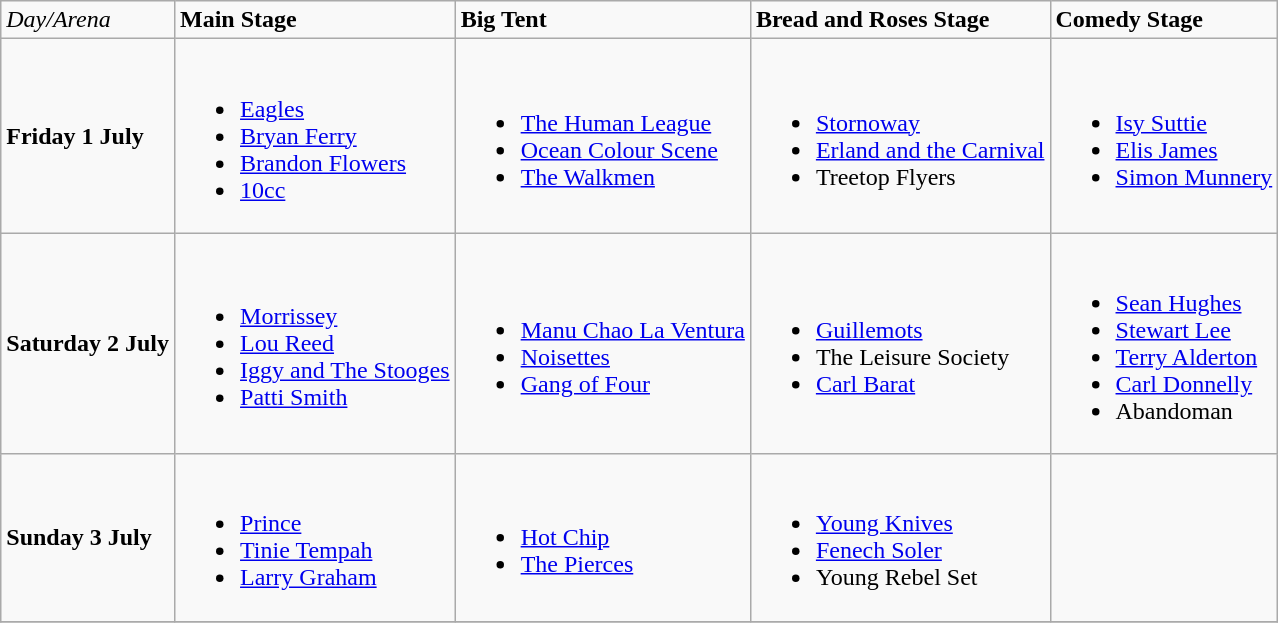<table class="wikitable" border="1">
<tr>
<td><em>Day/Arena</em></td>
<td><strong>Main Stage</strong></td>
<td><strong>Big Tent</strong></td>
<td><strong>Bread and Roses Stage</strong></td>
<td><strong>Comedy Stage</strong></td>
</tr>
<tr>
<td><strong>Friday 1 July</strong></td>
<td><br><ul><li><a href='#'>Eagles</a></li><li><a href='#'>Bryan Ferry</a></li><li><a href='#'>Brandon Flowers</a></li><li><a href='#'>10cc</a></li></ul></td>
<td><br><ul><li><a href='#'>The Human League</a></li><li><a href='#'>Ocean Colour Scene</a></li><li><a href='#'>The Walkmen</a></li></ul></td>
<td><br><ul><li><a href='#'>Stornoway</a></li><li><a href='#'>Erland and the Carnival</a></li><li>Treetop Flyers</li></ul></td>
<td><br><ul><li><a href='#'>Isy Suttie</a></li><li><a href='#'>Elis James</a></li><li><a href='#'>Simon Munnery</a></li></ul></td>
</tr>
<tr>
<td><strong>Saturday 2 July</strong></td>
<td><br><ul><li><a href='#'>Morrissey</a></li><li><a href='#'>Lou Reed</a></li><li><a href='#'>Iggy and The Stooges</a></li><li><a href='#'>Patti Smith</a></li></ul></td>
<td><br><ul><li><a href='#'>Manu Chao La Ventura</a></li><li><a href='#'>Noisettes</a></li><li><a href='#'>Gang of Four</a></li></ul></td>
<td><br><ul><li><a href='#'>Guillemots</a></li><li>The Leisure Society</li><li><a href='#'>Carl Barat</a></li></ul></td>
<td><br><ul><li><a href='#'>Sean Hughes</a></li><li><a href='#'>Stewart Lee</a></li><li><a href='#'>Terry Alderton</a></li><li><a href='#'>Carl Donnelly</a></li><li>Abandoman</li></ul></td>
</tr>
<tr>
<td><strong>Sunday 3 July</strong></td>
<td><br><ul><li><a href='#'>Prince</a></li><li><a href='#'>Tinie Tempah</a></li><li><a href='#'>Larry Graham</a></li></ul></td>
<td><br><ul><li><a href='#'>Hot Chip</a></li><li><a href='#'>The Pierces</a></li></ul></td>
<td><br><ul><li><a href='#'>Young Knives</a></li><li><a href='#'>Fenech Soler</a></li><li>Young Rebel Set</li></ul></td>
<td></td>
</tr>
<tr>
</tr>
</table>
